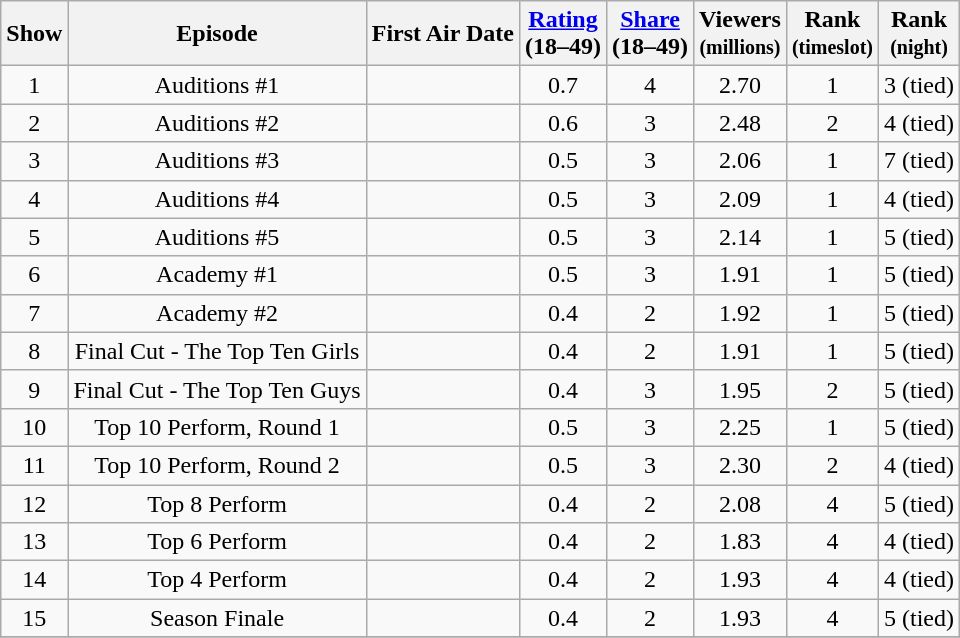<table class="wikitable" style="text-align:center">
<tr>
<th>Show</th>
<th>Episode</th>
<th>First Air Date</th>
<th><a href='#'>Rating</a><br>(18–49)</th>
<th><a href='#'>Share</a><br>(18–49)</th>
<th>Viewers<br><small>(millions)</small></th>
<th>Rank<br><small>(timeslot)</small></th>
<th>Rank<br><small>(night)</small></th>
</tr>
<tr>
<td>1</td>
<td>Auditions #1</td>
<td></td>
<td>0.7</td>
<td>4</td>
<td>2.70</td>
<td>1</td>
<td>3 (tied)</td>
</tr>
<tr>
<td>2</td>
<td>Auditions #2</td>
<td></td>
<td>0.6</td>
<td>3</td>
<td>2.48</td>
<td>2</td>
<td>4 (tied)</td>
</tr>
<tr>
<td>3</td>
<td>Auditions #3</td>
<td></td>
<td>0.5</td>
<td>3</td>
<td>2.06</td>
<td>1</td>
<td>7 (tied)</td>
</tr>
<tr>
<td>4</td>
<td>Auditions #4</td>
<td></td>
<td>0.5</td>
<td>3</td>
<td>2.09</td>
<td>1</td>
<td>4 (tied)</td>
</tr>
<tr>
<td>5</td>
<td>Auditions #5</td>
<td></td>
<td>0.5</td>
<td>3</td>
<td>2.14</td>
<td>1</td>
<td>5 (tied)</td>
</tr>
<tr>
<td>6</td>
<td>Academy #1</td>
<td></td>
<td>0.5</td>
<td>3</td>
<td>1.91</td>
<td>1</td>
<td>5 (tied)</td>
</tr>
<tr>
<td>7</td>
<td>Academy #2</td>
<td></td>
<td>0.4</td>
<td>2</td>
<td>1.92</td>
<td>1</td>
<td>5 (tied)</td>
</tr>
<tr>
<td>8</td>
<td>Final Cut - The Top Ten Girls</td>
<td></td>
<td>0.4</td>
<td>2</td>
<td>1.91</td>
<td>1</td>
<td>5 (tied)</td>
</tr>
<tr>
<td>9</td>
<td>Final Cut - The Top Ten Guys</td>
<td></td>
<td>0.4</td>
<td>3</td>
<td>1.95</td>
<td>2</td>
<td>5 (tied)</td>
</tr>
<tr>
<td>10</td>
<td>Top 10 Perform, Round 1</td>
<td></td>
<td>0.5</td>
<td>3</td>
<td>2.25</td>
<td>1</td>
<td>5 (tied)</td>
</tr>
<tr>
<td>11</td>
<td>Top 10 Perform, Round 2</td>
<td></td>
<td>0.5</td>
<td>3</td>
<td>2.30</td>
<td>2</td>
<td>4 (tied)</td>
</tr>
<tr>
<td>12</td>
<td>Top 8 Perform</td>
<td></td>
<td>0.4</td>
<td>2</td>
<td>2.08</td>
<td>4</td>
<td>5 (tied)</td>
</tr>
<tr>
<td>13</td>
<td>Top 6 Perform</td>
<td></td>
<td>0.4</td>
<td>2</td>
<td>1.83</td>
<td>4</td>
<td>4 (tied)</td>
</tr>
<tr>
<td>14</td>
<td>Top 4 Perform</td>
<td></td>
<td>0.4</td>
<td>2</td>
<td>1.93</td>
<td>4</td>
<td>4 (tied)</td>
</tr>
<tr>
<td>15</td>
<td>Season Finale</td>
<td></td>
<td>0.4</td>
<td>2</td>
<td>1.93</td>
<td>4</td>
<td>5 (tied)</td>
</tr>
<tr>
</tr>
</table>
